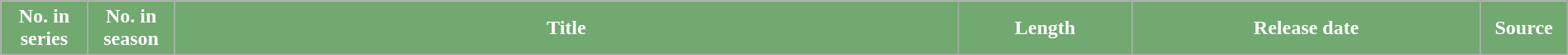<table class="wikitable plainrowheaders mw-collapsible mw-collapsed" style="width:100%; margin:auto; background:#fff;">
<tr>
<th style="background:#71A971; color: #ffffff; width:5%;">No. in<br>series</th>
<th style="background:#71A971; color: #ffffff; width:5%;">No. in<br>season</th>
<th style="background:#71A971; color: #ffffff; width:45%;">Title</th>
<th style="background:#71A971; color: #ffffff; width:10%;">Length</th>
<th style="background:#71A971; color: #ffffff; width:20%;">Release date</th>
<th style="background:#71A971; color: #ffffff; width:5%;">Source<br>



</th>
</tr>
</table>
